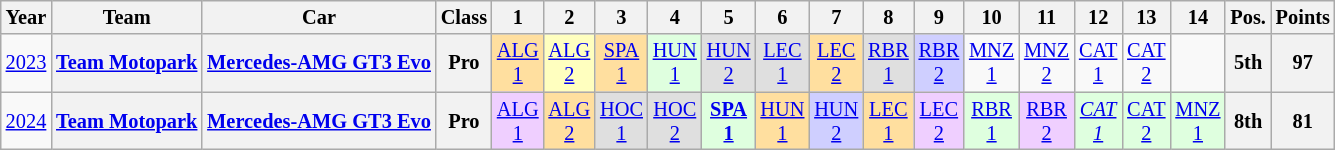<table class="wikitable" border="1" style="text-align:center; font-size:85%;">
<tr>
<th>Year</th>
<th>Team</th>
<th>Car</th>
<th>Class</th>
<th>1</th>
<th>2</th>
<th>3</th>
<th>4</th>
<th>5</th>
<th>6</th>
<th>7</th>
<th>8</th>
<th>9</th>
<th>10</th>
<th>11</th>
<th>12</th>
<th>13</th>
<th>14</th>
<th>Pos.</th>
<th>Points</th>
</tr>
<tr>
<td><a href='#'>2023</a></td>
<th nowrap><a href='#'>Team Motopark</a></th>
<th nowrap><a href='#'>Mercedes-AMG GT3 Evo</a></th>
<th>Pro</th>
<td style="background:#FFDF9F;"><a href='#'>ALG<br>1</a><br></td>
<td style="background:#FFFFBF;"><a href='#'>ALG<br>2</a><br></td>
<td style="background:#FFDF9F;"><a href='#'>SPA<br>1</a><br></td>
<td style="background:#DFFFDF;"><a href='#'>HUN<br>1</a><br></td>
<td style="background:#DFDFDF;"><a href='#'>HUN<br>2</a><br></td>
<td style="background:#DFDFDF;"><a href='#'>LEC<br>1</a><br></td>
<td style="background:#FFDF9F;"><a href='#'>LEC<br>2</a><br></td>
<td style="background:#DFDFDF;"><a href='#'>RBR<br>1</a><br></td>
<td style="background:#CFCFFF;"><a href='#'>RBR<br>2</a><br></td>
<td><a href='#'>MNZ<br>1</a></td>
<td><a href='#'>MNZ<br>2</a></td>
<td><a href='#'>CAT<br>1</a></td>
<td><a href='#'>CAT<br>2</a></td>
<td></td>
<th>5th</th>
<th>97</th>
</tr>
<tr>
<td><a href='#'>2024</a></td>
<th nowrap><a href='#'>Team Motopark</a></th>
<th nowrap><a href='#'>Mercedes-AMG GT3 Evo</a></th>
<th>Pro</th>
<td style="background:#EFCFFF;"><a href='#'>ALG<br>1</a><br></td>
<td style="background:#FFDF9F;"><a href='#'>ALG<br>2</a><br></td>
<td style="background:#DFDFDF;"><a href='#'>HOC<br>1</a><br></td>
<td style="background:#DFDFDF;"><a href='#'>HOC<br>2</a><br></td>
<td style="background:#DFFFDF;"><strong><a href='#'>SPA<br>1</a></strong><br></td>
<td style="background:#FFDF9F;"><a href='#'>HUN<br>1</a><br></td>
<td style="background:#CFCFFF;"><a href='#'>HUN<br>2</a><br></td>
<td style="background:#FFDF9F;"><a href='#'>LEC<br>1</a><br></td>
<td style="background:#EFCFFF;"><a href='#'>LEC<br>2</a><br></td>
<td style="background:#DFFFDF;"><a href='#'>RBR<br>1</a><br></td>
<td style="background:#EFCFFF;"><a href='#'>RBR<br>2</a><br></td>
<td style="background:#DFFFDF;"><em><a href='#'>CAT<br>1</a></em><br></td>
<td style="background:#DFFFDF;"><a href='#'>CAT<br>2</a><br></td>
<td style="background:#DFFFDF;"><a href='#'>MNZ<br>1</a><br></td>
<th>8th</th>
<th>81</th>
</tr>
</table>
